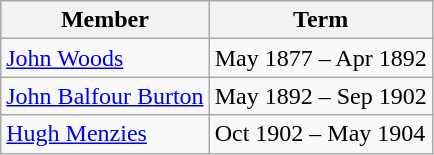<table class="wikitable">
<tr>
<th>Member</th>
<th>Term</th>
</tr>
<tr>
<td><a href='#'>John Woods</a></td>
<td>May 1877 – Apr 1892</td>
</tr>
<tr>
<td><a href='#'>John Balfour Burton</a></td>
<td>May 1892 – Sep 1902</td>
</tr>
<tr>
<td><a href='#'>Hugh Menzies</a></td>
<td>Oct 1902 – May 1904</td>
</tr>
</table>
